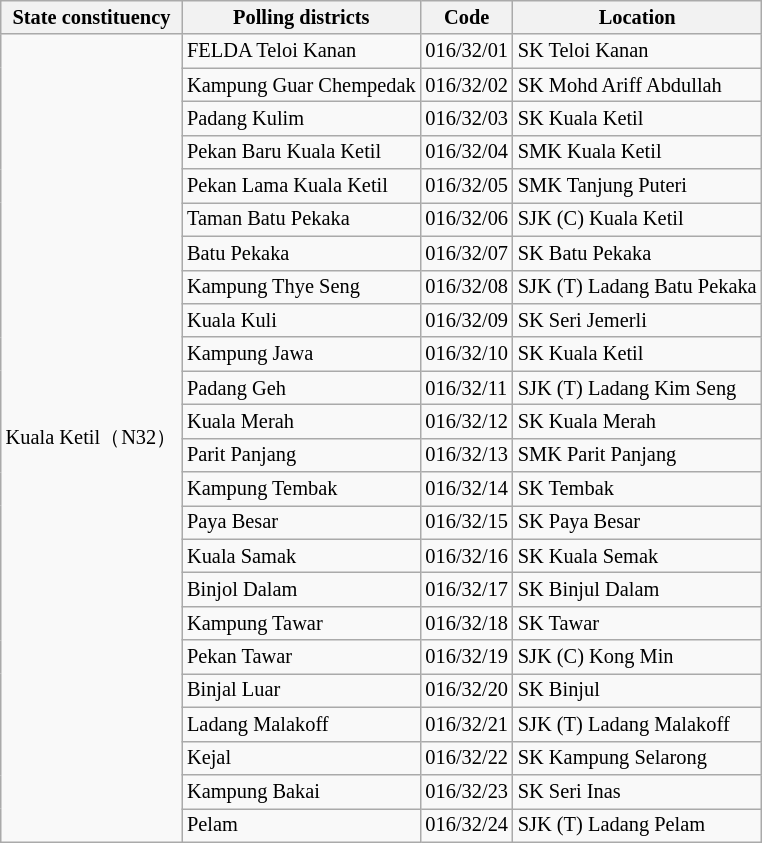<table class="wikitable sortable mw-collapsible" style="white-space:nowrap;font-size:85%">
<tr>
<th>State constituency</th>
<th>Polling districts</th>
<th>Code</th>
<th>Location</th>
</tr>
<tr>
<td rowspan="24">Kuala Ketil（N32）</td>
<td>FELDA Teloi Kanan</td>
<td>016/32/01</td>
<td>SK Teloi Kanan</td>
</tr>
<tr>
<td>Kampung Guar Chempedak</td>
<td>016/32/02</td>
<td>SK Mohd Ariff Abdullah</td>
</tr>
<tr>
<td>Padang Kulim</td>
<td>016/32/03</td>
<td>SK Kuala Ketil</td>
</tr>
<tr>
<td>Pekan Baru Kuala Ketil</td>
<td>016/32/04</td>
<td>SMK Kuala Ketil</td>
</tr>
<tr>
<td>Pekan Lama Kuala Ketil</td>
<td>016/32/05</td>
<td>SMK Tanjung Puteri</td>
</tr>
<tr>
<td>Taman Batu Pekaka</td>
<td>016/32/06</td>
<td>SJK (C) Kuala Ketil</td>
</tr>
<tr>
<td>Batu Pekaka</td>
<td>016/32/07</td>
<td>SK Batu Pekaka</td>
</tr>
<tr>
<td>Kampung Thye Seng</td>
<td>016/32/08</td>
<td>SJK (T) Ladang Batu Pekaka</td>
</tr>
<tr>
<td>Kuala Kuli</td>
<td>016/32/09</td>
<td>SK Seri Jemerli</td>
</tr>
<tr>
<td>Kampung Jawa</td>
<td>016/32/10</td>
<td>SK Kuala Ketil</td>
</tr>
<tr>
<td>Padang Geh</td>
<td>016/32/11</td>
<td>SJK (T) Ladang Kim Seng</td>
</tr>
<tr>
<td>Kuala Merah</td>
<td>016/32/12</td>
<td>SK Kuala Merah</td>
</tr>
<tr>
<td>Parit Panjang</td>
<td>016/32/13</td>
<td>SMK Parit Panjang</td>
</tr>
<tr>
<td>Kampung Tembak</td>
<td>016/32/14</td>
<td>SK Tembak</td>
</tr>
<tr>
<td>Paya Besar</td>
<td>016/32/15</td>
<td>SK Paya Besar</td>
</tr>
<tr>
<td>Kuala Samak</td>
<td>016/32/16</td>
<td>SK Kuala Semak</td>
</tr>
<tr>
<td>Binjol Dalam</td>
<td>016/32/17</td>
<td>SK Binjul Dalam</td>
</tr>
<tr>
<td>Kampung Tawar</td>
<td>016/32/18</td>
<td>SK Tawar</td>
</tr>
<tr>
<td>Pekan Tawar</td>
<td>016/32/19</td>
<td>SJK (C) Kong Min</td>
</tr>
<tr>
<td>Binjal Luar</td>
<td>016/32/20</td>
<td>SK Binjul</td>
</tr>
<tr>
<td>Ladang Malakoff</td>
<td>016/32/21</td>
<td>SJK (T) Ladang Malakoff</td>
</tr>
<tr>
<td>Kejal</td>
<td>016/32/22</td>
<td>SK Kampung Selarong</td>
</tr>
<tr>
<td>Kampung Bakai</td>
<td>016/32/23</td>
<td>SK Seri Inas</td>
</tr>
<tr>
<td>Pelam</td>
<td>016/32/24</td>
<td>SJK (T) Ladang Pelam</td>
</tr>
</table>
